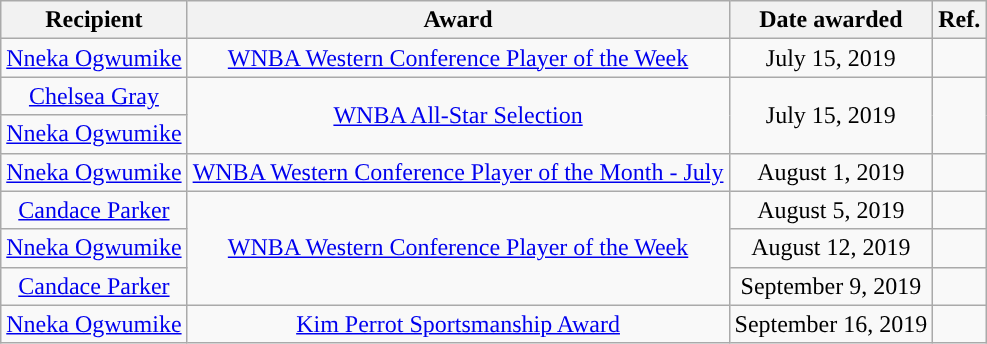<table class="wikitable sortable sortable" style="text-align: center">
<tr>
<th>Recipient</th>
<th>Award</th>
<th>Date awarded</th>
<th>Ref.</th>
</tr>
<tr>
<td><a href='#'>Nneka Ogwumike</a></td>
<td><a href='#'>WNBA Western Conference Player of the Week</a></td>
<td>July 15, 2019</td>
<td></td>
</tr>
<tr>
<td><a href='#'>Chelsea Gray</a></td>
<td rowspan=2><a href='#'>WNBA All-Star Selection</a></td>
<td rowspan=2>July 15, 2019</td>
<td rowspan=2></td>
</tr>
<tr>
<td><a href='#'>Nneka Ogwumike</a></td>
</tr>
<tr>
<td><a href='#'>Nneka Ogwumike</a></td>
<td><a href='#'>WNBA Western Conference Player of the Month - July</a></td>
<td>August 1, 2019</td>
<td></td>
</tr>
<tr>
<td><a href='#'>Candace Parker</a></td>
<td rowspan=3><a href='#'>WNBA Western Conference Player of the Week</a></td>
<td>August 5, 2019</td>
<td></td>
</tr>
<tr>
<td><a href='#'>Nneka Ogwumike</a></td>
<td>August 12, 2019</td>
<td></td>
</tr>
<tr>
<td><a href='#'>Candace Parker</a></td>
<td>September 9, 2019</td>
<td></td>
</tr>
<tr>
<td><a href='#'>Nneka Ogwumike</a></td>
<td><a href='#'>Kim Perrot Sportsmanship Award</a></td>
<td>September 16, 2019</td>
<td></td>
</tr>
</table>
